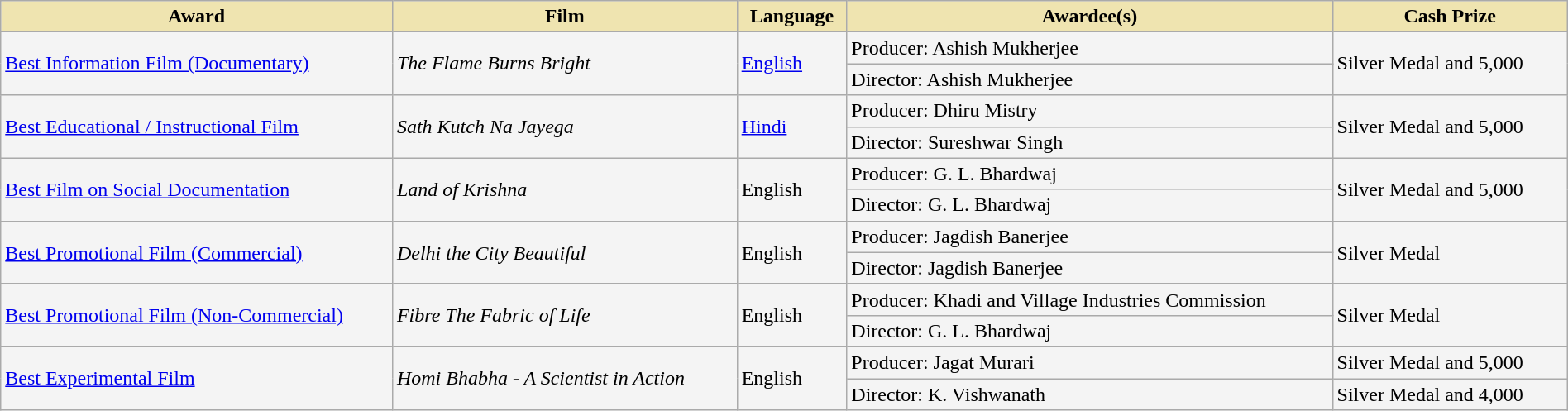<table class="wikitable sortable" style="width:100%;">
<tr>
<th style="background-color:#EFE4B0;width:25%;">Award</th>
<th style="background-color:#EFE4B0;width:22%;">Film</th>
<th style="background-color:#EFE4B0;width:7%;">Language</th>
<th style="background-color:#EFE4B0;width:31%;">Awardee(s)</th>
<th style="background-color:#EFE4B0;width:15%;">Cash Prize</th>
</tr>
<tr style="background-color:#F4F4F4">
<td rowspan="2"><a href='#'>Best Information Film (Documentary)</a></td>
<td rowspan="2"><em>The Flame Burns Bright</em></td>
<td rowspan="2"><a href='#'>English</a></td>
<td>Producer: Ashish Mukherjee</td>
<td rowspan="2">Silver Medal and 5,000</td>
</tr>
<tr style="background-color:#F4F4F4">
<td>Director: Ashish Mukherjee</td>
</tr>
<tr style="background-color:#F4F4F4">
<td rowspan="2"><a href='#'>Best Educational / Instructional Film</a></td>
<td rowspan="2"><em>Sath Kutch Na Jayega</em></td>
<td rowspan="2"><a href='#'>Hindi</a></td>
<td>Producer: Dhiru Mistry</td>
<td rowspan="2">Silver Medal and 5,000</td>
</tr>
<tr style="background-color:#F4F4F4">
<td>Director: Sureshwar Singh</td>
</tr>
<tr style="background-color:#F4F4F4">
<td rowspan="2"><a href='#'>Best Film on Social Documentation</a></td>
<td rowspan="2"><em>Land of Krishna</em></td>
<td rowspan="2">English</td>
<td>Producer: G. L. Bhardwaj</td>
<td rowspan="2">Silver Medal and 5,000</td>
</tr>
<tr style="background-color:#F4F4F4">
<td>Director: G. L. Bhardwaj</td>
</tr>
<tr style="background-color:#F4F4F4">
<td rowspan="2"><a href='#'>Best Promotional Film (Commercial)</a></td>
<td rowspan="2"><em>Delhi the City Beautiful</em></td>
<td rowspan="2">English</td>
<td>Producer: Jagdish Banerjee</td>
<td rowspan="2">Silver Medal</td>
</tr>
<tr style="background-color:#F4F4F4">
<td>Director: Jagdish Banerjee</td>
</tr>
<tr style="background-color:#F4F4F4">
<td rowspan="2"><a href='#'>Best Promotional Film (Non-Commercial)</a></td>
<td rowspan="2"><em>Fibre The Fabric of Life</em></td>
<td rowspan="2">English</td>
<td>Producer: Khadi and Village Industries Commission</td>
<td rowspan="2">Silver Medal</td>
</tr>
<tr style="background-color:#F4F4F4">
<td>Director: G. L. Bhardwaj</td>
</tr>
<tr style="background-color:#F4F4F4">
<td rowspan="2"><a href='#'>Best Experimental Film</a></td>
<td rowspan="2"><em>Homi Bhabha - A Scientist in Action</em></td>
<td rowspan="2">English</td>
<td>Producer: Jagat Murari</td>
<td>Silver Medal and 5,000</td>
</tr>
<tr style="background-color:#F4F4F4">
<td>Director: K. Vishwanath</td>
<td>Silver Medal and 4,000</td>
</tr>
</table>
